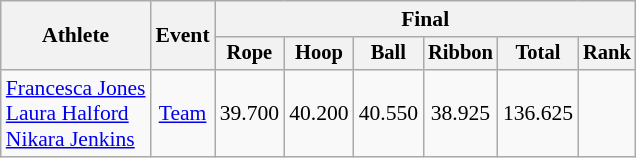<table class=wikitable style="font-size:90%">
<tr>
<th rowspan="2">Athlete</th>
<th rowspan="2">Event</th>
<th colspan=6>Final</th>
</tr>
<tr style="font-size:95%">
<th>Rope</th>
<th>Hoop</th>
<th>Ball</th>
<th>Ribbon</th>
<th>Total</th>
<th>Rank</th>
</tr>
<tr align=center>
<td align=left><a href='#'>Francesca Jones</a><br><a href='#'>Laura Halford</a><br><a href='#'>Nikara Jenkins</a></td>
<td><a href='#'>Team</a></td>
<td>39.700</td>
<td>40.200</td>
<td>40.550</td>
<td>38.925</td>
<td>136.625</td>
<td></td>
</tr>
</table>
